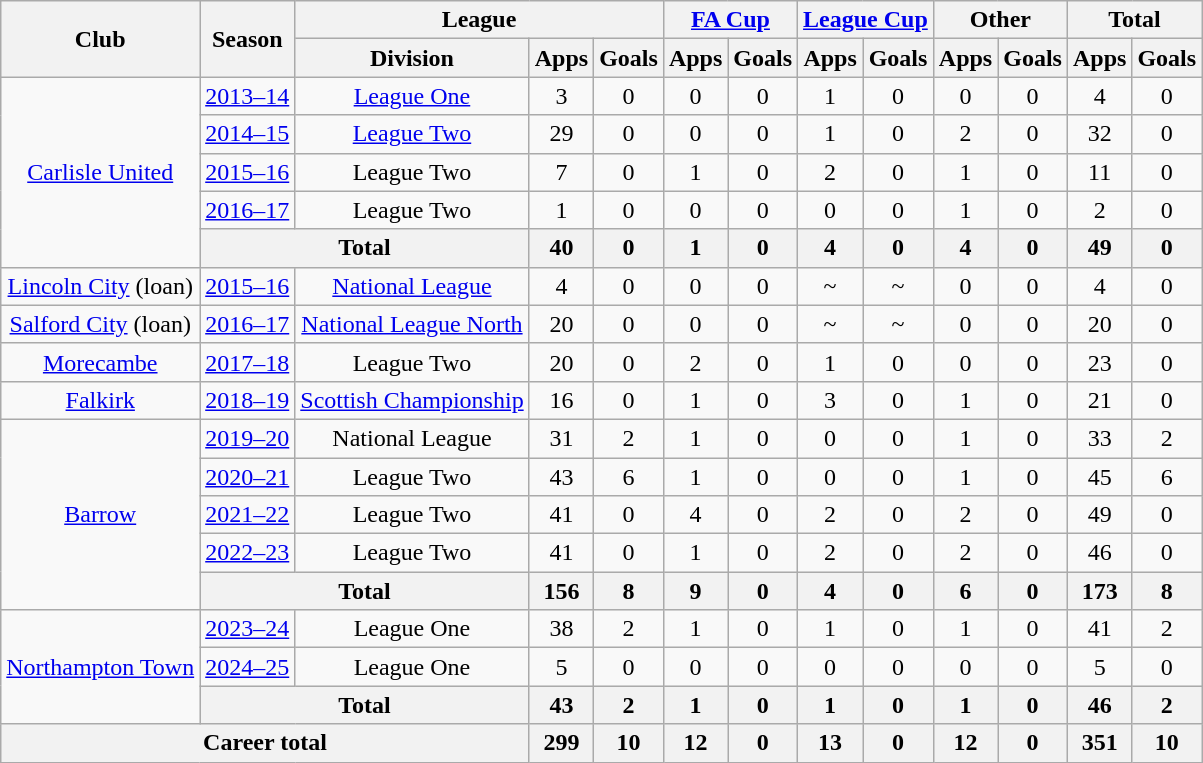<table class="wikitable" style="text-align:center">
<tr>
<th rowspan="2">Club</th>
<th rowspan="2">Season</th>
<th colspan="3">League</th>
<th colspan="2"><a href='#'>FA Cup</a></th>
<th colspan="2"><a href='#'>League Cup</a></th>
<th colspan="2">Other</th>
<th colspan="2">Total</th>
</tr>
<tr>
<th>Division</th>
<th>Apps</th>
<th>Goals</th>
<th>Apps</th>
<th>Goals</th>
<th>Apps</th>
<th>Goals</th>
<th>Apps</th>
<th>Goals</th>
<th>Apps</th>
<th>Goals</th>
</tr>
<tr>
<td rowspan="5"><a href='#'>Carlisle United</a></td>
<td><a href='#'>2013–14</a></td>
<td><a href='#'>League One</a></td>
<td>3</td>
<td>0</td>
<td>0</td>
<td>0</td>
<td>1</td>
<td>0</td>
<td>0</td>
<td>0</td>
<td>4</td>
<td>0</td>
</tr>
<tr>
<td><a href='#'>2014–15</a></td>
<td><a href='#'>League Two</a></td>
<td>29</td>
<td>0</td>
<td>0</td>
<td>0</td>
<td>1</td>
<td>0</td>
<td>2</td>
<td>0</td>
<td>32</td>
<td>0</td>
</tr>
<tr>
<td><a href='#'>2015–16</a></td>
<td>League Two</td>
<td>7</td>
<td>0</td>
<td>1</td>
<td>0</td>
<td>2</td>
<td>0</td>
<td>1</td>
<td>0</td>
<td>11</td>
<td>0</td>
</tr>
<tr>
<td><a href='#'>2016–17</a></td>
<td>League Two</td>
<td>1</td>
<td>0</td>
<td>0</td>
<td>0</td>
<td>0</td>
<td>0</td>
<td>1</td>
<td>0</td>
<td>2</td>
<td>0</td>
</tr>
<tr>
<th colspan="2">Total</th>
<th>40</th>
<th>0</th>
<th>1</th>
<th>0</th>
<th>4</th>
<th>0</th>
<th>4</th>
<th>0</th>
<th>49</th>
<th>0</th>
</tr>
<tr>
<td><a href='#'>Lincoln City</a> (loan)</td>
<td><a href='#'>2015–16</a></td>
<td><a href='#'>National League</a></td>
<td>4</td>
<td>0</td>
<td>0</td>
<td>0</td>
<td>~</td>
<td>~</td>
<td>0</td>
<td>0</td>
<td>4</td>
<td>0</td>
</tr>
<tr>
<td><a href='#'>Salford City</a> (loan)</td>
<td><a href='#'>2016–17</a></td>
<td><a href='#'>National League North</a></td>
<td>20</td>
<td>0</td>
<td>0</td>
<td>0</td>
<td>~</td>
<td>~</td>
<td>0</td>
<td>0</td>
<td>20</td>
<td>0</td>
</tr>
<tr>
<td><a href='#'>Morecambe</a></td>
<td><a href='#'>2017–18</a></td>
<td>League Two</td>
<td>20</td>
<td>0</td>
<td>2</td>
<td>0</td>
<td>1</td>
<td>0</td>
<td>0</td>
<td>0</td>
<td>23</td>
<td>0</td>
</tr>
<tr>
<td><a href='#'>Falkirk</a></td>
<td><a href='#'>2018–19</a></td>
<td><a href='#'>Scottish Championship</a></td>
<td>16</td>
<td>0</td>
<td>1</td>
<td>0</td>
<td>3</td>
<td>0</td>
<td>1</td>
<td>0</td>
<td>21</td>
<td>0</td>
</tr>
<tr>
<td rowspan="5"><a href='#'>Barrow</a></td>
<td><a href='#'>2019–20</a></td>
<td>National League</td>
<td>31</td>
<td>2</td>
<td>1</td>
<td>0</td>
<td>0</td>
<td>0</td>
<td>1</td>
<td>0</td>
<td>33</td>
<td>2</td>
</tr>
<tr>
<td><a href='#'>2020–21</a></td>
<td>League Two</td>
<td>43</td>
<td>6</td>
<td>1</td>
<td>0</td>
<td>0</td>
<td>0</td>
<td>1</td>
<td>0</td>
<td>45</td>
<td>6</td>
</tr>
<tr>
<td><a href='#'>2021–22</a></td>
<td>League Two</td>
<td>41</td>
<td>0</td>
<td>4</td>
<td>0</td>
<td>2</td>
<td>0</td>
<td>2</td>
<td>0</td>
<td>49</td>
<td>0</td>
</tr>
<tr>
<td><a href='#'>2022–23</a></td>
<td>League Two</td>
<td>41</td>
<td>0</td>
<td>1</td>
<td>0</td>
<td>2</td>
<td>0</td>
<td>2</td>
<td>0</td>
<td>46</td>
<td>0</td>
</tr>
<tr>
<th colspan="2">Total</th>
<th>156</th>
<th>8</th>
<th>9</th>
<th>0</th>
<th>4</th>
<th>0</th>
<th>6</th>
<th>0</th>
<th>173</th>
<th>8</th>
</tr>
<tr>
<td rowspan="3"><a href='#'>Northampton Town</a></td>
<td><a href='#'>2023–24</a></td>
<td>League One</td>
<td>38</td>
<td>2</td>
<td>1</td>
<td>0</td>
<td>1</td>
<td>0</td>
<td>1</td>
<td>0</td>
<td>41</td>
<td>2</td>
</tr>
<tr>
<td><a href='#'>2024–25</a></td>
<td>League One</td>
<td>5</td>
<td>0</td>
<td>0</td>
<td>0</td>
<td>0</td>
<td>0</td>
<td>0</td>
<td>0</td>
<td>5</td>
<td>0</td>
</tr>
<tr>
<th colspan="2">Total</th>
<th>43</th>
<th>2</th>
<th>1</th>
<th>0</th>
<th>1</th>
<th>0</th>
<th>1</th>
<th>0</th>
<th>46</th>
<th>2</th>
</tr>
<tr>
<th colspan="3">Career total</th>
<th>299</th>
<th>10</th>
<th>12</th>
<th>0</th>
<th>13</th>
<th>0</th>
<th>12</th>
<th>0</th>
<th>351</th>
<th>10</th>
</tr>
</table>
